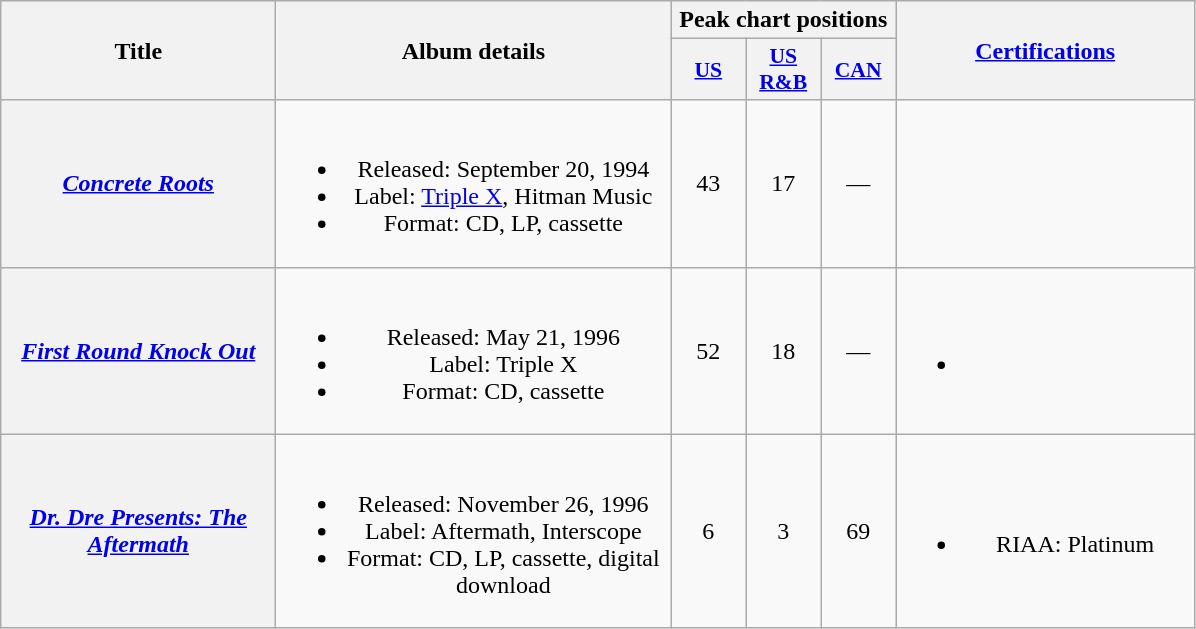<table class="wikitable plainrowheaders" style="text-align:center;">
<tr>
<th scope="col" rowspan="2" style="width:11em;">Title</th>
<th scope="col" rowspan="2" style="width:16em;">Album details</th>
<th scope="col" colspan="3">Peak chart positions</th>
<th scope="col" rowspan="2" style="width:12em;"><a href='#'>Certifications</a></th>
</tr>
<tr>
<th style="width:3em;font-size:90%;"><a href='#'>US</a><br></th>
<th style="width:3em;font-size:90%;"><a href='#'>US<br>R&B</a><br></th>
<th style="width:3em;font-size:90%;"><a href='#'>CAN</a><br></th>
</tr>
<tr>
<th scope="row"><em><a href='#'>Concrete Roots</a></em></th>
<td><br><ul><li>Released: September 20, 1994</li><li>Label: <a href='#'>Triple X</a>, Hitman Music</li><li>Format: CD, LP, cassette</li></ul></td>
<td>43</td>
<td>17</td>
<td>—</td>
<td></td>
</tr>
<tr>
<th scope="row"><em><a href='#'>First Round Knock Out</a></em></th>
<td><br><ul><li>Released: May 21, 1996</li><li>Label: Triple X</li><li>Format: CD, cassette</li></ul></td>
<td>52</td>
<td>18</td>
<td>—</td>
<td><br><ul><li></li></ul></td>
</tr>
<tr>
<th scope="row"><em><a href='#'>Dr. Dre Presents: The Aftermath</a></em></th>
<td><br><ul><li>Released: November 26, 1996</li><li>Label: Aftermath, Interscope</li><li>Format: CD, LP, cassette, digital download</li></ul></td>
<td>6</td>
<td>3</td>
<td>69</td>
<td><br><ul><li>RIAA: Platinum</li></ul></td>
</tr>
</table>
